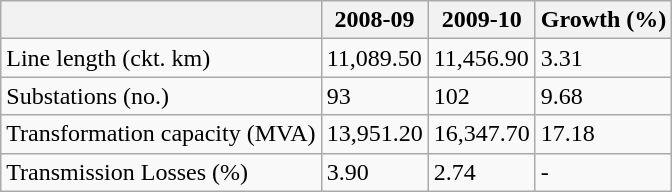<table class="wikitable" border="1">
<tr>
<th></th>
<th>2008-09</th>
<th>2009-10</th>
<th>Growth (%)</th>
</tr>
<tr>
<td>Line length (ckt. km)</td>
<td>11,089.50</td>
<td>11,456.90</td>
<td>3.31</td>
</tr>
<tr>
<td>Substations (no.)</td>
<td>93</td>
<td>102</td>
<td>9.68</td>
</tr>
<tr>
<td>Transformation capacity (MVA)</td>
<td>13,951.20</td>
<td>16,347.70</td>
<td>17.18</td>
</tr>
<tr>
<td>Transmission Losses (%)</td>
<td>3.90</td>
<td>2.74</td>
<td>-</td>
</tr>
</table>
